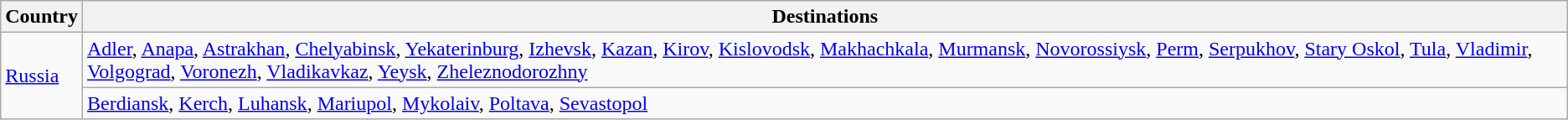<table class="wikitable">
<tr>
<th>Country</th>
<th>Destinations</th>
</tr>
<tr>
<td rowspan="2"> <a href='#'>Russia</a></td>
<td><a href='#'>Adler</a>, <a href='#'>Anapa</a>, <a href='#'>Astrakhan</a>, <a href='#'>Chelyabinsk</a>, <a href='#'>Yekaterinburg</a>, <a href='#'>Izhevsk</a>, <a href='#'>Kazan</a>, <a href='#'>Kirov</a>, <a href='#'>Kislovodsk</a>, <a href='#'>Makhachkala</a>, <a href='#'>Murmansk</a>, <a href='#'>Novorossiysk</a>, <a href='#'>Perm</a>, <a href='#'>Serpukhov</a>, <a href='#'>Stary Oskol</a>, <a href='#'>Tula</a>, <a href='#'>Vladimir</a>, <a href='#'>Volgograd</a>, <a href='#'>Voronezh</a>, <a href='#'>Vladikavkaz</a>, <a href='#'>Yeysk</a>, <a href='#'>Zheleznodorozhny</a></td>
</tr>
<tr>
<td><a href='#'>Berdiansk</a>, <a href='#'>Kerch</a>, <a href='#'>Luhansk</a>, <a href='#'>Mariupol</a>, <a href='#'>Mykolaiv</a>, <a href='#'>Poltava</a>, <a href='#'>Sevastopol</a></td>
</tr>
</table>
